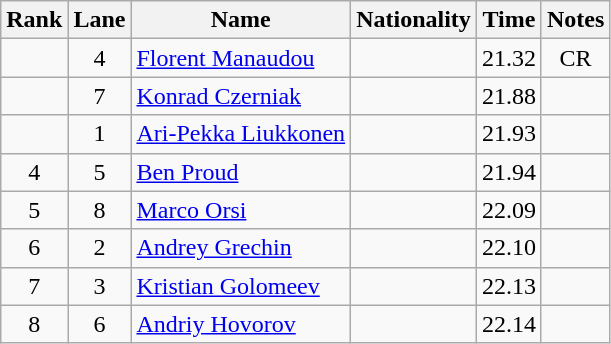<table class="wikitable sortable" style="text-align:center">
<tr>
<th>Rank</th>
<th>Lane</th>
<th>Name</th>
<th>Nationality</th>
<th>Time</th>
<th>Notes</th>
</tr>
<tr>
<td></td>
<td>4</td>
<td align=left><a href='#'>Florent Manaudou</a></td>
<td align=left></td>
<td>21.32</td>
<td>CR</td>
</tr>
<tr>
<td></td>
<td>7</td>
<td align=left><a href='#'>Konrad Czerniak</a></td>
<td align=left></td>
<td>21.88</td>
<td></td>
</tr>
<tr>
<td></td>
<td>1</td>
<td align=left><a href='#'>Ari-Pekka Liukkonen</a></td>
<td align=left></td>
<td>21.93</td>
<td></td>
</tr>
<tr>
<td>4</td>
<td>5</td>
<td align=left><a href='#'>Ben Proud</a></td>
<td align=left></td>
<td>21.94</td>
<td></td>
</tr>
<tr>
<td>5</td>
<td>8</td>
<td align=left><a href='#'>Marco Orsi</a></td>
<td align=left></td>
<td>22.09</td>
<td></td>
</tr>
<tr>
<td>6</td>
<td>2</td>
<td align=left><a href='#'>Andrey Grechin</a></td>
<td align=left></td>
<td>22.10</td>
<td></td>
</tr>
<tr>
<td>7</td>
<td>3</td>
<td align=left><a href='#'>Kristian Golomeev</a></td>
<td align=left></td>
<td>22.13</td>
<td></td>
</tr>
<tr>
<td>8</td>
<td>6</td>
<td align=left><a href='#'>Andriy Hovorov</a></td>
<td align=left></td>
<td>22.14</td>
<td></td>
</tr>
</table>
